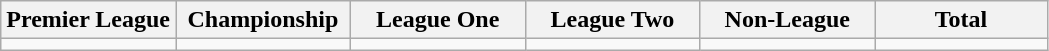<table class="wikitable">
<tr>
<th width="16.7%">Premier League</th>
<th width="16.7%">Championship</th>
<th width="16.7%">League One</th>
<th width="16.7%">League Two</th>
<th width="16.7%">Non-League</th>
<th width="16.7%">Total</th>
</tr>
<tr>
<td></td>
<td></td>
<td></td>
<td></td>
<td></td>
<td></td>
</tr>
</table>
